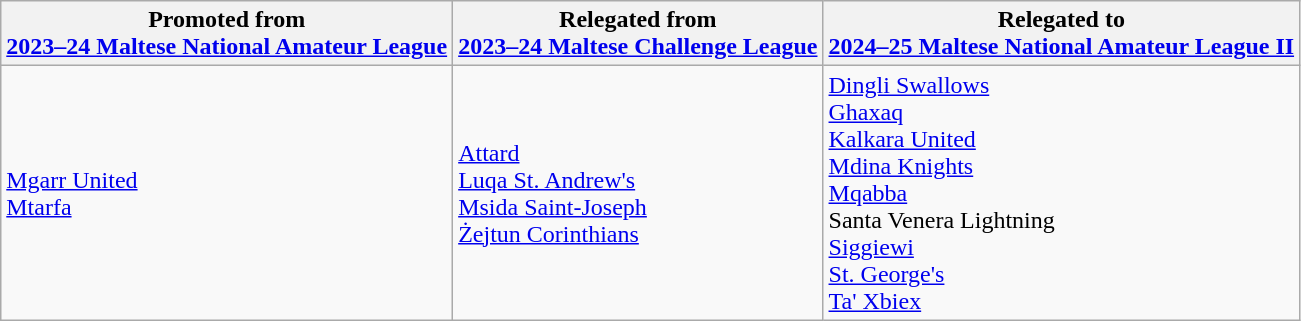<table class="wikitable">
<tr>
<th>Promoted from<br><a href='#'>2023–24 Maltese National Amateur League</a></th>
<th>Relegated from<br><a href='#'>2023–24 Maltese Challenge League</a></th>
<th>Relegated to<br><a href='#'>2024–25 Maltese National Amateur League II</a></th>
</tr>
<tr>
<td><a href='#'>Mgarr United</a><br><a href='#'>Mtarfa</a></td>
<td><a href='#'>Attard</a><br><a href='#'>Luqa St. Andrew's</a><br><a href='#'>Msida Saint-Joseph</a><br><a href='#'>Żejtun Corinthians</a></td>
<td><a href='#'>Dingli Swallows</a><br><a href='#'>Ghaxaq</a><br><a href='#'>Kalkara United</a><br><a href='#'>Mdina Knights</a><br><a href='#'>Mqabba</a><br>Santa Venera Lightning<br><a href='#'>Siggiewi</a><br><a href='#'>St. George's</a><br><a href='#'>Ta' Xbiex</a></td>
</tr>
</table>
